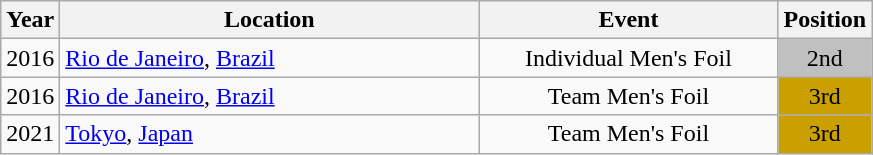<table class="wikitable" style="text-align:center;">
<tr>
<th>Year</th>
<th style="width:17em">Location</th>
<th style="width:12em">Event</th>
<th>Position</th>
</tr>
<tr>
<td>2016</td>
<td rowspan="1" align="left"> <a href='#'>Rio de Janeiro</a>, <a href='#'>Brazil</a></td>
<td>Individual Men's Foil</td>
<td bgcolor="silver">2nd</td>
</tr>
<tr>
<td>2016</td>
<td rowspan="1" align="left"> <a href='#'>Rio de Janeiro</a>, <a href='#'>Brazil</a></td>
<td>Team Men's Foil</td>
<td bgcolor="caramel">3rd</td>
</tr>
<tr>
<td>2021</td>
<td rowspan="1" align="left"> <a href='#'>Tokyo</a>, <a href='#'>Japan</a></td>
<td>Team Men's Foil</td>
<td bgcolor="caramel">3rd</td>
</tr>
</table>
